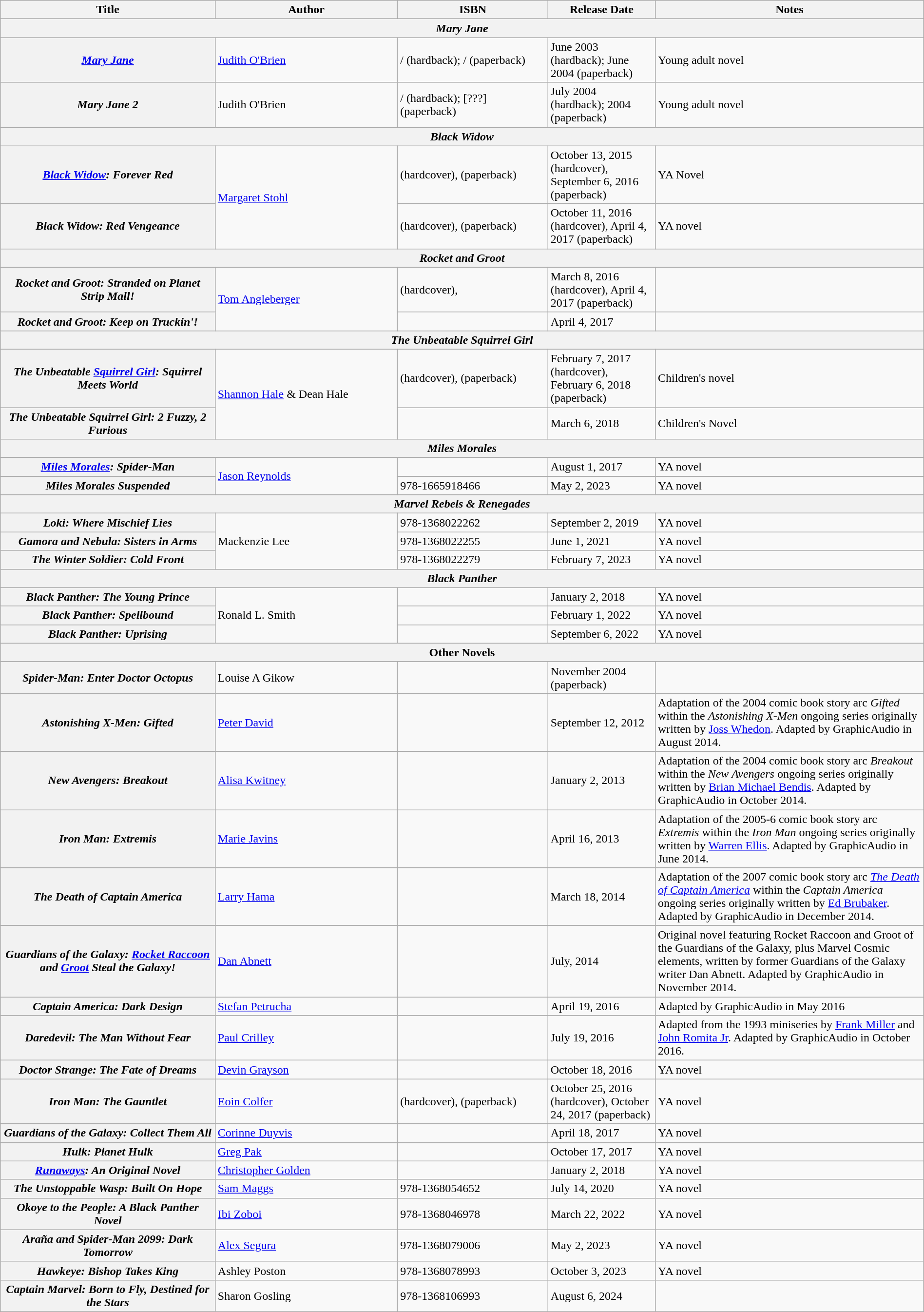<table class="wikitable" width="100%">
<tr>
<th width="20%">Title</th>
<th width="17%">Author</th>
<th width="14%">ISBN</th>
<th width="10%">Release Date</th>
<th width="25%">Notes</th>
</tr>
<tr>
<th colspan="5"><em>Mary Jane</em></th>
</tr>
<tr>
<th><em><a href='#'>Mary Jane</a></em></th>
<td><a href='#'>Judith O'Brien</a></td>
<td> /  (hardback);  /  (paperback)</td>
<td>June 2003 (hardback); June 2004 (paperback)</td>
<td>Young adult novel</td>
</tr>
<tr>
<th><em>Mary Jane 2</em></th>
<td>Judith O'Brien</td>
<td> /  (hardback); [???] (paperback)</td>
<td>July 2004 (hardback); 2004 (paperback)</td>
<td>Young adult novel</td>
</tr>
<tr>
<th colspan="5"><em>Black Widow</em></th>
</tr>
<tr>
<th><em><a href='#'>Black Widow</a>: Forever Red</em></th>
<td rowspan="2"><a href='#'>Margaret Stohl</a></td>
<td> (hardcover),  (paperback)</td>
<td>October 13, 2015 (hardcover), September 6, 2016 (paperback)</td>
<td>YA Novel</td>
</tr>
<tr>
<th><em>Black Widow: Red Vengeance</em></th>
<td> (hardcover),  (paperback)</td>
<td>October 11, 2016 (hardcover), April 4, 2017 (paperback)</td>
<td>YA novel</td>
</tr>
<tr>
<th colspan="5"><em>Rocket and Groot</em></th>
</tr>
<tr>
<th><em>Rocket and Groot: Stranded on Planet Strip Mall!</em></th>
<td rowspan="2"><a href='#'>Tom Angleberger</a></td>
<td> (hardcover), </td>
<td>March 8, 2016 (hardcover), April 4, 2017 (paperback)</td>
<td></td>
</tr>
<tr>
<th><em>Rocket and Groot: Keep on Truckin'!</em></th>
<td></td>
<td>April 4, 2017</td>
<td></td>
</tr>
<tr>
<th colspan="5"><em>The Unbeatable Squirrel Girl</em></th>
</tr>
<tr>
<th><em>The Unbeatable <a href='#'>Squirrel Girl</a>: Squirrel Meets World</em></th>
<td rowspan="2"><a href='#'>Shannon Hale</a> & Dean Hale</td>
<td> (hardcover),  (paperback)</td>
<td>February 7, 2017 (hardcover), February 6, 2018 (paperback)</td>
<td>Children's novel</td>
</tr>
<tr>
<th><em>The Unbeatable Squirrel Girl: 2 Fuzzy, 2 Furious</em></th>
<td></td>
<td>March 6, 2018</td>
<td>Children's Novel</td>
</tr>
<tr>
<th colspan="5"><em>Miles Morales</em></th>
</tr>
<tr>
<th><em><a href='#'>Miles Morales</a>: Spider-Man</em></th>
<td rowspan="2"><a href='#'>Jason Reynolds</a></td>
<td></td>
<td>August 1, 2017</td>
<td>YA novel</td>
</tr>
<tr>
<th><em>Miles Morales Suspended</em></th>
<td>978-1665918466</td>
<td>May 2, 2023</td>
<td>YA novel</td>
</tr>
<tr>
<th colspan="5"><em>Marvel Rebels & Renegades</em></th>
</tr>
<tr>
<th><em>Loki: Where Mischief Lies</em></th>
<td rowspan="3">Mackenzie Lee</td>
<td>978-1368022262</td>
<td>September 2, 2019</td>
<td>YA novel</td>
</tr>
<tr>
<th><em>Gamora and Nebula: Sisters in Arms</em></th>
<td>978-1368022255</td>
<td>June 1, 2021</td>
<td>YA novel</td>
</tr>
<tr>
<th><em>The Winter Soldier: Cold Front</em></th>
<td>978-1368022279</td>
<td>February 7, 2023</td>
<td>YA novel</td>
</tr>
<tr>
<th colspan="5"><em>Black Panther</em></th>
</tr>
<tr>
<th><em>Black Panther: The Young Prince</em></th>
<td rowspan="3">Ronald L. Smith</td>
<td></td>
<td>January 2, 2018</td>
<td>YA novel</td>
</tr>
<tr>
<th><em>Black Panther: Spellbound</em></th>
<td></td>
<td>February 1, 2022</td>
<td>YA novel</td>
</tr>
<tr>
<th><em>Black Panther: Uprising</em></th>
<td></td>
<td>September 6, 2022</td>
<td>YA novel</td>
</tr>
<tr>
<th colspan="5">Other Novels</th>
</tr>
<tr>
<th><em>Spider-Man: Enter Doctor Octopus</em></th>
<td>Louise A Gikow</td>
<td></td>
<td>November 2004 (paperback)</td>
<td></td>
</tr>
<tr>
<th><em>Astonishing X-Men: Gifted</em></th>
<td><a href='#'>Peter David</a></td>
<td></td>
<td>September 12, 2012</td>
<td>Adaptation of the 2004 comic book story arc <em>Gifted</em> within the <em>Astonishing X-Men</em> ongoing series originally written by <a href='#'>Joss Whedon</a>. Adapted by GraphicAudio in August 2014.</td>
</tr>
<tr>
<th><em>New Avengers: Breakout</em></th>
<td><a href='#'>Alisa Kwitney</a></td>
<td></td>
<td>January 2, 2013</td>
<td>Adaptation of the 2004 comic book story arc <em>Breakout</em> within the <em>New Avengers</em> ongoing series originally written by <a href='#'>Brian Michael Bendis</a>. Adapted by GraphicAudio in October 2014.</td>
</tr>
<tr>
<th><em>Iron Man: Extremis</em></th>
<td><a href='#'>Marie Javins</a></td>
<td></td>
<td>April 16, 2013</td>
<td>Adaptation of the 2005-6 comic book story arc <em>Extremis</em> within the <em>Iron Man</em> ongoing series originally written by <a href='#'>Warren Ellis</a>. Adapted by GraphicAudio in June 2014.</td>
</tr>
<tr>
<th><em>The Death of Captain America</em></th>
<td><a href='#'>Larry Hama</a></td>
<td></td>
<td>March 18, 2014</td>
<td>Adaptation of the 2007 comic book story arc <em><a href='#'>The Death of Captain America</a></em> within the <em>Captain America</em> ongoing series originally written by <a href='#'>Ed Brubaker</a>. Adapted by GraphicAudio in December 2014.</td>
</tr>
<tr>
<th><em>Guardians of the Galaxy: <a href='#'>Rocket Raccoon</a> and <a href='#'>Groot</a> Steal the Galaxy!</em></th>
<td><a href='#'>Dan Abnett</a></td>
<td></td>
<td>July, 2014</td>
<td>Original novel featuring Rocket Raccoon and Groot of the Guardians of the Galaxy, plus Marvel Cosmic elements, written by former Guardians of the Galaxy writer Dan Abnett. Adapted by GraphicAudio in November 2014.</td>
</tr>
<tr>
<th><em>Captain America: Dark Design</em></th>
<td><a href='#'>Stefan Petrucha</a></td>
<td></td>
<td>April 19, 2016</td>
<td>Adapted by GraphicAudio in May 2016</td>
</tr>
<tr>
<th><em>Daredevil: The Man Without Fear</em></th>
<td><a href='#'>Paul Crilley</a></td>
<td></td>
<td>July 19, 2016</td>
<td>Adapted from the 1993 miniseries by <a href='#'>Frank Miller</a> and <a href='#'>John Romita Jr</a>. Adapted by GraphicAudio in October 2016.</td>
</tr>
<tr>
<th><em>Doctor Strange: The Fate of Dreams</em></th>
<td><a href='#'>Devin Grayson</a></td>
<td></td>
<td>October 18, 2016</td>
<td>YA novel</td>
</tr>
<tr>
<th><em>Iron Man: The Gauntlet</em></th>
<td><a href='#'>Eoin Colfer</a></td>
<td> (hardcover),  (paperback)</td>
<td>October 25, 2016 (hardcover), October 24, 2017 (paperback)</td>
<td>YA novel</td>
</tr>
<tr>
<th><em>Guardians of the Galaxy: Collect Them All</em></th>
<td><a href='#'>Corinne Duyvis</a></td>
<td></td>
<td>April 18, 2017</td>
<td>YA novel</td>
</tr>
<tr>
<th><em>Hulk: Planet Hulk</em></th>
<td><a href='#'>Greg Pak</a></td>
<td></td>
<td>October 17, 2017</td>
<td>YA novel</td>
</tr>
<tr>
<th><em><a href='#'>Runaways</a>: An Original Novel</em></th>
<td><a href='#'>Christopher Golden</a></td>
<td></td>
<td>January 2, 2018</td>
<td>YA novel</td>
</tr>
<tr>
<th><em>The Unstoppable Wasp: Built On Hope</em></th>
<td><a href='#'>Sam Maggs</a></td>
<td>978-1368054652</td>
<td>July 14, 2020</td>
<td>YA novel</td>
</tr>
<tr>
<th><em>Okoye to the People: A Black Panther Novel</em></th>
<td><a href='#'>Ibi Zoboi</a></td>
<td>978-1368046978</td>
<td>March 22, 2022</td>
<td>YA novel</td>
</tr>
<tr>
<th><em>Araña and Spider-Man 2099: Dark Tomorrow</em></th>
<td><a href='#'>Alex Segura</a></td>
<td>978-1368079006</td>
<td>May 2, 2023</td>
<td>YA novel</td>
</tr>
<tr>
<th><em>Hawkeye: Bishop Takes King</em></th>
<td>Ashley Poston</td>
<td>978-1368078993</td>
<td>October 3, 2023</td>
<td>YA novel</td>
</tr>
<tr>
<th><em>Captain Marvel: Born to Fly, Destined for the Stars</em></th>
<td>Sharon Gosling</td>
<td>978-1368106993</td>
<td>August 6, 2024</td>
<td></td>
</tr>
</table>
